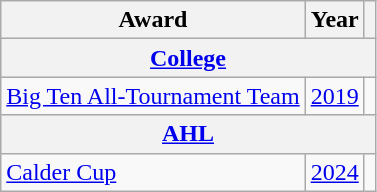<table class="wikitable">
<tr>
<th>Award</th>
<th>Year</th>
<th></th>
</tr>
<tr ALIGN="center" bgcolor="#e0e0e0">
<th colspan="3"><a href='#'>College</a></th>
</tr>
<tr>
<td><a href='#'>Big Ten All-Tournament Team</a></td>
<td><a href='#'>2019</a></td>
<td></td>
</tr>
<tr ALIGN="center" bgcolor="#e0e0e0">
<th colspan="3"><a href='#'>AHL</a></th>
</tr>
<tr>
<td><a href='#'>Calder Cup</a></td>
<td><a href='#'>2024</a></td>
<td></td>
</tr>
</table>
